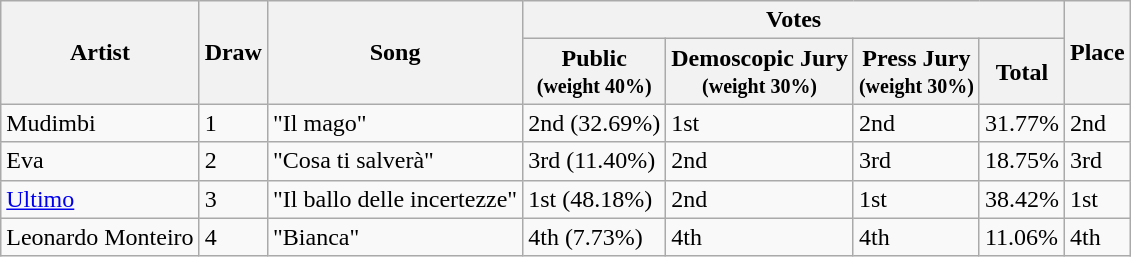<table class="wikitable sortable">
<tr>
<th rowspan="2">Artist</th>
<th rowspan="2">Draw</th>
<th rowspan="2">Song</th>
<th colspan="4" class="unsortable">Votes</th>
<th rowspan="2">Place</th>
</tr>
<tr>
<th>Public<br><small>(weight 40%)</small></th>
<th>Demoscopic Jury<br><small>(weight 30%)</small></th>
<th>Press Jury<br><small>(weight 30%)</small></th>
<th>Total</th>
</tr>
<tr>
<td>Mudimbi</td>
<td>1</td>
<td>"Il mago"</td>
<td>2nd (32.69%)</td>
<td>1st</td>
<td>2nd</td>
<td>31.77%</td>
<td>2nd</td>
</tr>
<tr>
<td>Eva</td>
<td>2</td>
<td>"Cosa ti salverà"</td>
<td>3rd (11.40%)</td>
<td>2nd</td>
<td>3rd</td>
<td>18.75%</td>
<td>3rd</td>
</tr>
<tr>
<td><a href='#'>Ultimo</a></td>
<td>3</td>
<td>"Il ballo delle incertezze"</td>
<td>1st (48.18%)</td>
<td>2nd</td>
<td>1st</td>
<td>38.42%</td>
<td>1st</td>
</tr>
<tr>
<td>Leonardo Monteiro</td>
<td>4</td>
<td>"Bianca"</td>
<td>4th (7.73%)</td>
<td>4th</td>
<td>4th</td>
<td>11.06%</td>
<td>4th</td>
</tr>
</table>
